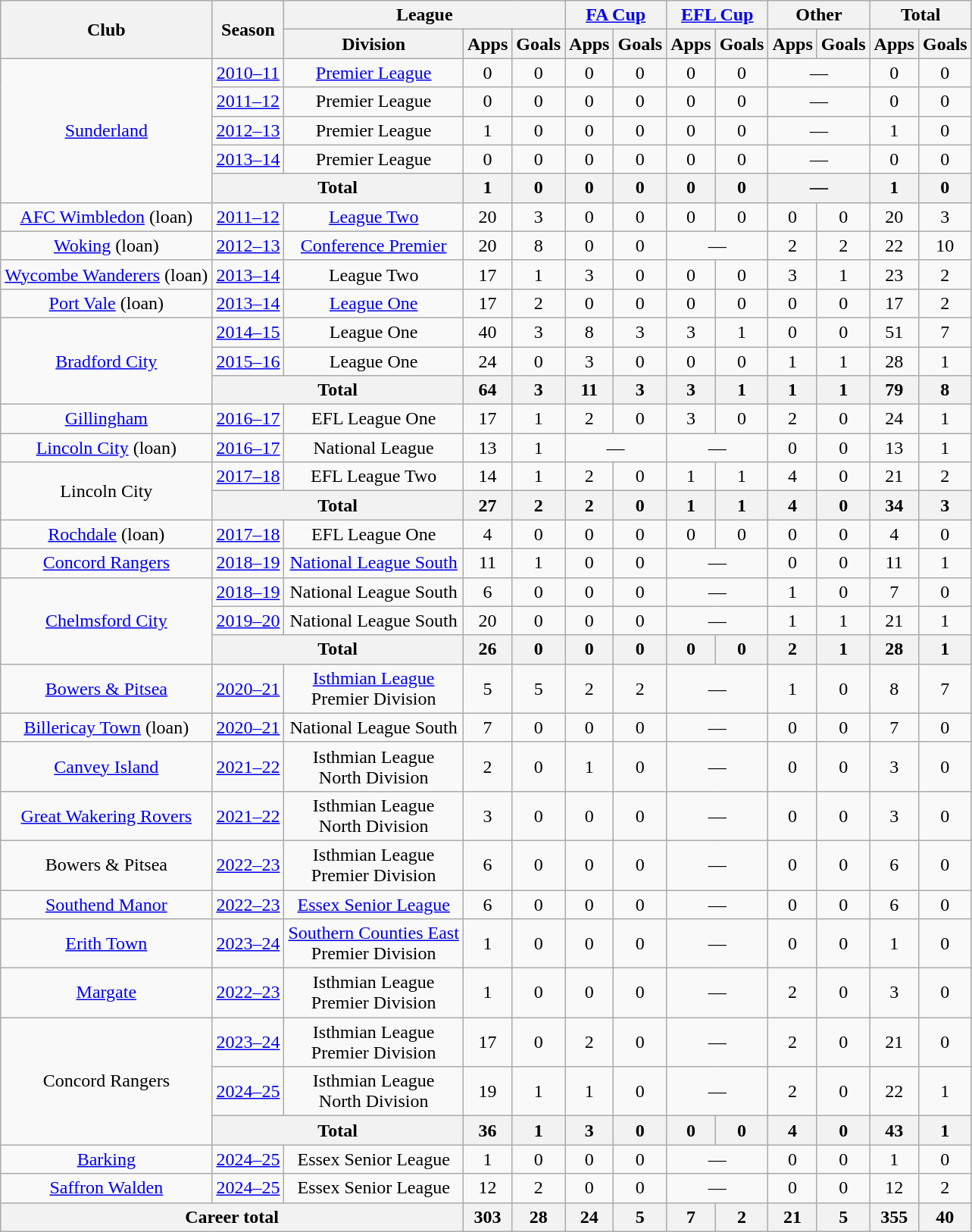<table class="wikitable" style="text-align: center;">
<tr>
<th rowspan="2">Club</th>
<th rowspan="2">Season</th>
<th colspan="3">League</th>
<th colspan="2"><a href='#'>FA Cup</a></th>
<th colspan="2"><a href='#'>EFL Cup</a></th>
<th colspan="2">Other</th>
<th colspan="2">Total</th>
</tr>
<tr>
<th>Division</th>
<th>Apps</th>
<th>Goals</th>
<th>Apps</th>
<th>Goals</th>
<th>Apps</th>
<th>Goals</th>
<th>Apps</th>
<th>Goals</th>
<th>Apps</th>
<th>Goals</th>
</tr>
<tr>
<td rowspan="5"><a href='#'>Sunderland</a></td>
<td><a href='#'>2010–11</a></td>
<td><a href='#'>Premier League</a></td>
<td>0</td>
<td>0</td>
<td>0</td>
<td>0</td>
<td>0</td>
<td>0</td>
<td colspan="2">—</td>
<td>0</td>
<td>0</td>
</tr>
<tr>
<td><a href='#'>2011–12</a></td>
<td>Premier League</td>
<td>0</td>
<td>0</td>
<td>0</td>
<td>0</td>
<td>0</td>
<td>0</td>
<td colspan="2">—</td>
<td>0</td>
<td>0</td>
</tr>
<tr>
<td><a href='#'>2012–13</a></td>
<td>Premier League</td>
<td>1</td>
<td>0</td>
<td>0</td>
<td>0</td>
<td>0</td>
<td>0</td>
<td colspan="2">—</td>
<td>1</td>
<td>0</td>
</tr>
<tr>
<td><a href='#'>2013–14</a></td>
<td>Premier League</td>
<td>0</td>
<td>0</td>
<td>0</td>
<td>0</td>
<td>0</td>
<td>0</td>
<td colspan="2">—</td>
<td>0</td>
<td>0</td>
</tr>
<tr>
<th colspan="2">Total</th>
<th>1</th>
<th>0</th>
<th>0</th>
<th>0</th>
<th>0</th>
<th>0</th>
<th colspan="2">—</th>
<th>1</th>
<th>0</th>
</tr>
<tr>
<td><a href='#'>AFC Wimbledon</a> (loan)</td>
<td><a href='#'>2011–12</a></td>
<td><a href='#'>League Two</a></td>
<td>20</td>
<td>3</td>
<td>0</td>
<td>0</td>
<td>0</td>
<td>0</td>
<td>0</td>
<td>0</td>
<td>20</td>
<td>3</td>
</tr>
<tr>
<td><a href='#'>Woking</a> (loan)</td>
<td><a href='#'>2012–13</a></td>
<td><a href='#'>Conference Premier</a></td>
<td>20</td>
<td>8</td>
<td>0</td>
<td>0</td>
<td colspan="2">—</td>
<td>2</td>
<td>2</td>
<td>22</td>
<td>10</td>
</tr>
<tr>
<td><a href='#'>Wycombe Wanderers</a> (loan)</td>
<td><a href='#'>2013–14</a></td>
<td>League Two</td>
<td>17</td>
<td>1</td>
<td>3</td>
<td>0</td>
<td>0</td>
<td>0</td>
<td>3</td>
<td>1</td>
<td>23</td>
<td>2</td>
</tr>
<tr>
<td><a href='#'>Port Vale</a> (loan)</td>
<td><a href='#'>2013–14</a></td>
<td><a href='#'>League One</a></td>
<td>17</td>
<td>2</td>
<td>0</td>
<td>0</td>
<td>0</td>
<td>0</td>
<td>0</td>
<td>0</td>
<td>17</td>
<td>2</td>
</tr>
<tr>
<td rowspan="3"><a href='#'>Bradford City</a></td>
<td><a href='#'>2014–15</a></td>
<td>League One</td>
<td>40</td>
<td>3</td>
<td>8</td>
<td>3</td>
<td>3</td>
<td>1</td>
<td>0</td>
<td>0</td>
<td>51</td>
<td>7</td>
</tr>
<tr>
<td><a href='#'>2015–16</a></td>
<td>League One</td>
<td>24</td>
<td>0</td>
<td>3</td>
<td>0</td>
<td>0</td>
<td>0</td>
<td>1</td>
<td>1</td>
<td>28</td>
<td>1</td>
</tr>
<tr>
<th colspan="2">Total</th>
<th>64</th>
<th>3</th>
<th>11</th>
<th>3</th>
<th>3</th>
<th>1</th>
<th>1</th>
<th>1</th>
<th>79</th>
<th>8</th>
</tr>
<tr>
<td><a href='#'>Gillingham</a></td>
<td><a href='#'>2016–17</a></td>
<td>EFL League One</td>
<td>17</td>
<td>1</td>
<td>2</td>
<td>0</td>
<td>3</td>
<td>0</td>
<td>2</td>
<td>0</td>
<td>24</td>
<td>1</td>
</tr>
<tr>
<td><a href='#'>Lincoln City</a> (loan)</td>
<td><a href='#'>2016–17</a></td>
<td>National League</td>
<td>13</td>
<td>1</td>
<td colspan="2">—</td>
<td colspan="2">—</td>
<td>0</td>
<td>0</td>
<td>13</td>
<td>1</td>
</tr>
<tr>
<td rowspan="2">Lincoln City</td>
<td><a href='#'>2017–18</a></td>
<td>EFL League Two</td>
<td>14</td>
<td>1</td>
<td>2</td>
<td>0</td>
<td>1</td>
<td>1</td>
<td>4</td>
<td>0</td>
<td>21</td>
<td>2</td>
</tr>
<tr>
<th colspan="2">Total</th>
<th>27</th>
<th>2</th>
<th>2</th>
<th>0</th>
<th>1</th>
<th>1</th>
<th>4</th>
<th>0</th>
<th>34</th>
<th>3</th>
</tr>
<tr>
<td><a href='#'>Rochdale</a> (loan)</td>
<td><a href='#'>2017–18</a></td>
<td>EFL League One</td>
<td>4</td>
<td>0</td>
<td>0</td>
<td>0</td>
<td>0</td>
<td>0</td>
<td>0</td>
<td>0</td>
<td>4</td>
<td>0</td>
</tr>
<tr>
<td><a href='#'>Concord Rangers</a></td>
<td><a href='#'>2018–19</a></td>
<td><a href='#'>National League South</a></td>
<td>11</td>
<td>1</td>
<td>0</td>
<td>0</td>
<td colspan="2">—</td>
<td>0</td>
<td>0</td>
<td>11</td>
<td>1</td>
</tr>
<tr>
<td rowspan="3"><a href='#'>Chelmsford City</a></td>
<td><a href='#'>2018–19</a></td>
<td>National League South</td>
<td>6</td>
<td>0</td>
<td>0</td>
<td>0</td>
<td colspan="2">—</td>
<td>1</td>
<td>0</td>
<td>7</td>
<td>0</td>
</tr>
<tr>
<td><a href='#'>2019–20</a></td>
<td>National League South</td>
<td>20</td>
<td>0</td>
<td>0</td>
<td>0</td>
<td colspan="2">—</td>
<td>1</td>
<td>1</td>
<td>21</td>
<td>1</td>
</tr>
<tr>
<th colspan="2">Total</th>
<th>26</th>
<th>0</th>
<th>0</th>
<th>0</th>
<th>0</th>
<th>0</th>
<th>2</th>
<th>1</th>
<th>28</th>
<th>1</th>
</tr>
<tr>
<td><a href='#'>Bowers & Pitsea</a></td>
<td><a href='#'>2020–21</a></td>
<td><a href='#'>Isthmian League</a><br>Premier Division</td>
<td>5</td>
<td>5</td>
<td>2</td>
<td>2</td>
<td colspan="2">—</td>
<td>1</td>
<td>0</td>
<td>8</td>
<td>7</td>
</tr>
<tr>
<td><a href='#'>Billericay Town</a> (loan)</td>
<td><a href='#'>2020–21</a></td>
<td>National League South</td>
<td>7</td>
<td>0</td>
<td>0</td>
<td>0</td>
<td colspan="2">—</td>
<td>0</td>
<td>0</td>
<td>7</td>
<td>0</td>
</tr>
<tr>
<td><a href='#'>Canvey Island</a></td>
<td><a href='#'>2021–22</a></td>
<td>Isthmian League<br>North Division</td>
<td>2</td>
<td>0</td>
<td>1</td>
<td>0</td>
<td colspan="2">—</td>
<td>0</td>
<td>0</td>
<td>3</td>
<td>0</td>
</tr>
<tr>
<td><a href='#'>Great Wakering Rovers</a></td>
<td><a href='#'>2021–22</a></td>
<td>Isthmian League<br>North Division</td>
<td>3</td>
<td>0</td>
<td>0</td>
<td>0</td>
<td colspan="2">—</td>
<td>0</td>
<td>0</td>
<td>3</td>
<td>0</td>
</tr>
<tr>
<td>Bowers & Pitsea</td>
<td><a href='#'>2022–23</a></td>
<td>Isthmian League<br>Premier Division</td>
<td>6</td>
<td>0</td>
<td>0</td>
<td>0</td>
<td colspan="2">—</td>
<td>0</td>
<td>0</td>
<td>6</td>
<td>0</td>
</tr>
<tr>
<td><a href='#'>Southend Manor</a></td>
<td><a href='#'>2022–23</a></td>
<td><a href='#'>Essex Senior League</a></td>
<td>6</td>
<td>0</td>
<td>0</td>
<td>0</td>
<td colspan="2">—</td>
<td>0</td>
<td>0</td>
<td>6</td>
<td>0</td>
</tr>
<tr>
<td><a href='#'>Erith Town</a></td>
<td><a href='#'>2023–24</a></td>
<td><a href='#'>Southern Counties East</a><br>Premier Division</td>
<td>1</td>
<td>0</td>
<td>0</td>
<td>0</td>
<td colspan="2">—</td>
<td>0</td>
<td>0</td>
<td>1</td>
<td>0</td>
</tr>
<tr>
<td><a href='#'>Margate</a></td>
<td><a href='#'>2022–23</a></td>
<td>Isthmian League<br>Premier Division</td>
<td>1</td>
<td>0</td>
<td>0</td>
<td>0</td>
<td colspan="2">—</td>
<td>2</td>
<td>0</td>
<td>3</td>
<td>0</td>
</tr>
<tr>
<td rowspan=3>Concord Rangers</td>
<td><a href='#'>2023–24</a></td>
<td>Isthmian League<br>Premier Division</td>
<td>17</td>
<td>0</td>
<td>2</td>
<td>0</td>
<td colspan="2">—</td>
<td>2</td>
<td>0</td>
<td>21</td>
<td>0</td>
</tr>
<tr>
<td><a href='#'>2024–25</a></td>
<td>Isthmian League<br>North Division</td>
<td>19</td>
<td>1</td>
<td>1</td>
<td>0</td>
<td colspan="2">—</td>
<td>2</td>
<td>0</td>
<td>22</td>
<td>1</td>
</tr>
<tr>
<th colspan="2">Total</th>
<th>36</th>
<th>1</th>
<th>3</th>
<th>0</th>
<th>0</th>
<th>0</th>
<th>4</th>
<th>0</th>
<th>43</th>
<th>1</th>
</tr>
<tr>
<td><a href='#'>Barking</a></td>
<td><a href='#'>2024–25</a></td>
<td>Essex Senior League</td>
<td>1</td>
<td>0</td>
<td>0</td>
<td>0</td>
<td colspan="2">—</td>
<td>0</td>
<td>0</td>
<td>1</td>
<td>0</td>
</tr>
<tr>
<td><a href='#'>Saffron Walden</a></td>
<td><a href='#'>2024–25</a></td>
<td>Essex Senior League</td>
<td>12</td>
<td>2</td>
<td>0</td>
<td>0</td>
<td colspan="2">—</td>
<td>0</td>
<td>0</td>
<td>12</td>
<td>2</td>
</tr>
<tr>
<th colspan="3">Career total</th>
<th>303</th>
<th>28</th>
<th>24</th>
<th>5</th>
<th>7</th>
<th>2</th>
<th>21</th>
<th>5</th>
<th>355</th>
<th>40</th>
</tr>
</table>
